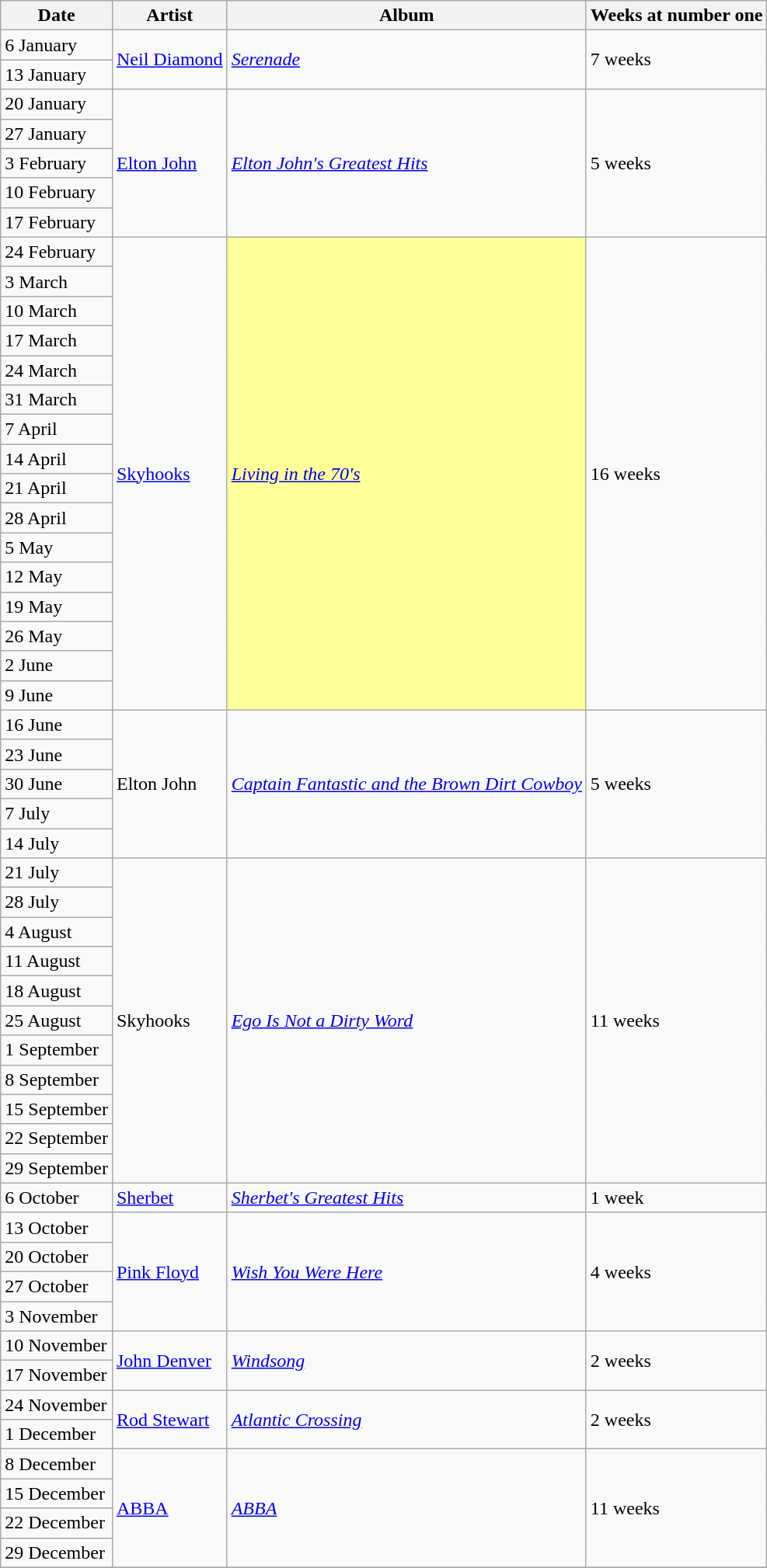<table class="wikitable">
<tr>
<th>Date</th>
<th>Artist</th>
<th>Album</th>
<th>Weeks at number one</th>
</tr>
<tr>
<td>6 January</td>
<td rowspan="2"><a href='#'>Neil Diamond</a></td>
<td rowspan="2"><em><a href='#'>Serenade</a></em></td>
<td rowspan="2">7 weeks</td>
</tr>
<tr>
<td>13 January</td>
</tr>
<tr>
<td>20 January</td>
<td rowspan="5"><a href='#'>Elton John</a></td>
<td rowspan="5"><em><a href='#'>Elton John's Greatest Hits</a></em></td>
<td rowspan="5">5 weeks</td>
</tr>
<tr>
<td>27 January</td>
</tr>
<tr>
<td>3 February</td>
</tr>
<tr>
<td>10 February</td>
</tr>
<tr>
<td>17 February</td>
</tr>
<tr>
<td>24 February</td>
<td rowspan="16"><a href='#'>Skyhooks</a></td>
<td bgcolor=#FFFF99 rowspan="16"><em><a href='#'>Living in the 70's</a></em></td>
<td rowspan="16">16 weeks</td>
</tr>
<tr>
<td>3 March</td>
</tr>
<tr>
<td>10 March</td>
</tr>
<tr>
<td>17 March</td>
</tr>
<tr>
<td>24 March</td>
</tr>
<tr>
<td>31 March</td>
</tr>
<tr>
<td>7 April</td>
</tr>
<tr>
<td>14 April</td>
</tr>
<tr>
<td>21 April</td>
</tr>
<tr>
<td>28 April</td>
</tr>
<tr>
<td>5 May</td>
</tr>
<tr>
<td>12 May</td>
</tr>
<tr>
<td>19 May</td>
</tr>
<tr>
<td>26 May</td>
</tr>
<tr>
<td>2 June</td>
</tr>
<tr>
<td>9 June</td>
</tr>
<tr>
<td>16 June</td>
<td rowspan="5">Elton John</td>
<td rowspan="5"><em><a href='#'>Captain Fantastic and the Brown Dirt Cowboy</a></em></td>
<td rowspan="5">5 weeks</td>
</tr>
<tr>
<td>23 June</td>
</tr>
<tr>
<td>30 June</td>
</tr>
<tr>
<td>7 July</td>
</tr>
<tr>
<td>14 July</td>
</tr>
<tr>
<td>21 July</td>
<td rowspan="11">Skyhooks</td>
<td rowspan="11"><em><a href='#'>Ego Is Not a Dirty Word</a></em></td>
<td rowspan="11">11 weeks</td>
</tr>
<tr>
<td>28 July</td>
</tr>
<tr>
<td>4 August</td>
</tr>
<tr>
<td>11 August</td>
</tr>
<tr>
<td>18 August</td>
</tr>
<tr>
<td>25 August</td>
</tr>
<tr>
<td>1 September</td>
</tr>
<tr>
<td>8 September</td>
</tr>
<tr>
<td>15 September</td>
</tr>
<tr>
<td>22 September</td>
</tr>
<tr>
<td>29 September</td>
</tr>
<tr>
<td>6 October</td>
<td><a href='#'>Sherbet</a></td>
<td><em><a href='#'>Sherbet's Greatest Hits</a></em></td>
<td>1 week</td>
</tr>
<tr>
<td>13 October</td>
<td rowspan="4"><a href='#'>Pink Floyd</a></td>
<td rowspan="4"><em><a href='#'>Wish You Were Here</a></em></td>
<td rowspan="4">4 weeks</td>
</tr>
<tr>
<td>20 October</td>
</tr>
<tr>
<td>27 October</td>
</tr>
<tr>
<td>3 November</td>
</tr>
<tr>
<td>10 November</td>
<td rowspan="2"><a href='#'>John Denver</a></td>
<td rowspan="2"><em><a href='#'>Windsong</a></em></td>
<td rowspan="2">2 weeks</td>
</tr>
<tr>
<td>17 November</td>
</tr>
<tr>
<td>24 November</td>
<td rowspan="2"><a href='#'>Rod Stewart</a></td>
<td rowspan="2"><em><a href='#'>Atlantic Crossing</a></em></td>
<td rowspan="2">2 weeks</td>
</tr>
<tr>
<td>1 December</td>
</tr>
<tr>
<td>8 December</td>
<td rowspan="4"><a href='#'>ABBA</a></td>
<td rowspan="4"><em><a href='#'>ABBA</a></em></td>
<td rowspan="4">11 weeks</td>
</tr>
<tr>
<td>15 December</td>
</tr>
<tr>
<td>22 December</td>
</tr>
<tr>
<td>29 December</td>
</tr>
<tr>
</tr>
</table>
